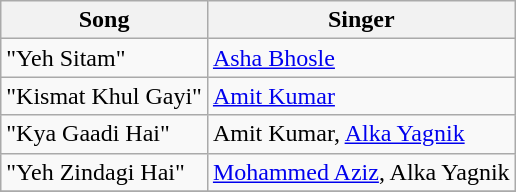<table class="wikitable">
<tr>
<th>Song</th>
<th>Singer</th>
</tr>
<tr>
<td>"Yeh Sitam"</td>
<td><a href='#'>Asha Bhosle</a></td>
</tr>
<tr>
<td>"Kismat Khul Gayi"</td>
<td><a href='#'>Amit Kumar</a></td>
</tr>
<tr>
<td>"Kya Gaadi Hai"</td>
<td>Amit Kumar, <a href='#'>Alka Yagnik</a></td>
</tr>
<tr>
<td>"Yeh Zindagi Hai"</td>
<td><a href='#'>Mohammed Aziz</a>, Alka Yagnik</td>
</tr>
<tr>
</tr>
</table>
